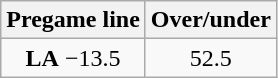<table class="wikitable">
<tr align="center">
<th style=>Pregame line</th>
<th style=>Over/under</th>
</tr>
<tr align="center">
<td><strong>LA</strong> −13.5</td>
<td>52.5</td>
</tr>
</table>
